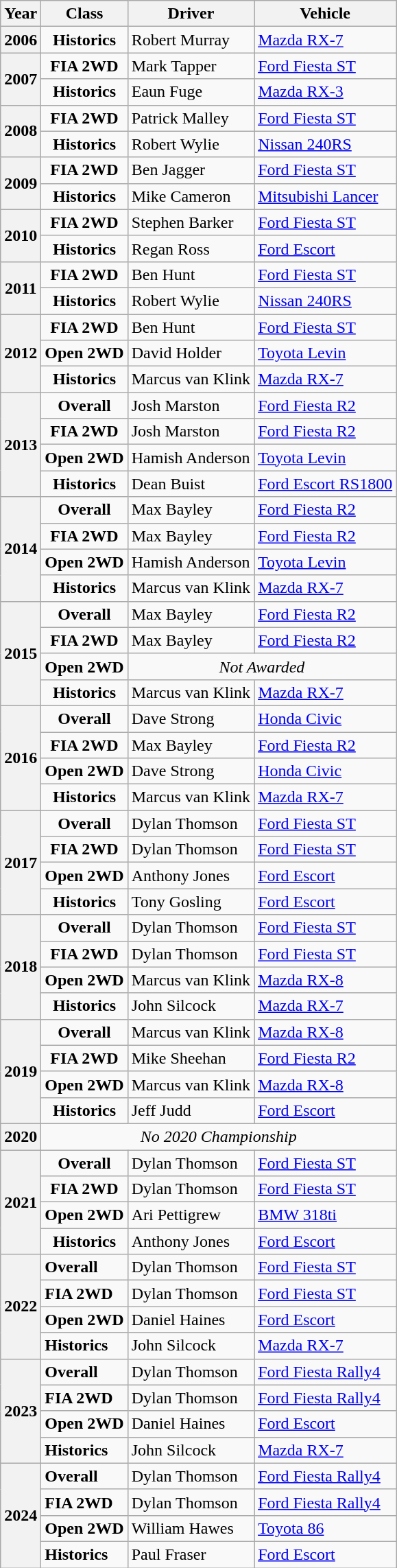<table class="wikitable">
<tr>
<th>Year</th>
<th>Class</th>
<th>Driver</th>
<th>Vehicle</th>
</tr>
<tr>
<th rowspan=1>2006</th>
<td align=center><strong>Historics</strong></td>
<td> Robert Murray</td>
<td><a href='#'>Mazda RX-7</a></td>
</tr>
<tr>
<th rowspan=2>2007</th>
<td align=center><strong>FIA 2WD</strong></td>
<td> Mark Tapper</td>
<td><a href='#'>Ford Fiesta ST</a></td>
</tr>
<tr>
<td align=center><strong>Historics</strong></td>
<td> Eaun Fuge</td>
<td><a href='#'>Mazda RX-3</a></td>
</tr>
<tr>
<th rowspan=2>2008</th>
<td align=center><strong>FIA 2WD</strong></td>
<td> Patrick Malley</td>
<td><a href='#'>Ford Fiesta ST</a></td>
</tr>
<tr>
<td align=center><strong>Historics</strong></td>
<td> Robert Wylie</td>
<td><a href='#'>Nissan 240RS</a></td>
</tr>
<tr>
<th rowspan=2>2009</th>
<td align=center><strong>FIA 2WD</strong></td>
<td> Ben Jagger</td>
<td><a href='#'>Ford Fiesta ST</a></td>
</tr>
<tr>
<td align=center><strong>Historics</strong></td>
<td> Mike Cameron</td>
<td><a href='#'>Mitsubishi Lancer</a></td>
</tr>
<tr>
<th rowspan=2>2010</th>
<td align=center><strong>FIA 2WD</strong></td>
<td> Stephen Barker</td>
<td><a href='#'>Ford Fiesta ST</a></td>
</tr>
<tr>
<td align=center><strong>Historics</strong></td>
<td> Regan Ross</td>
<td><a href='#'>Ford Escort</a></td>
</tr>
<tr>
<th rowspan=2>2011</th>
<td align=center><strong>FIA 2WD</strong></td>
<td> Ben Hunt</td>
<td><a href='#'>Ford Fiesta ST</a></td>
</tr>
<tr>
<td align=center><strong>Historics</strong></td>
<td> Robert Wylie</td>
<td><a href='#'>Nissan 240RS</a></td>
</tr>
<tr>
<th rowspan=3>2012</th>
<td align=center><strong>FIA 2WD</strong></td>
<td> Ben Hunt</td>
<td><a href='#'>Ford Fiesta ST</a></td>
</tr>
<tr>
<td align=center><strong>Open 2WD</strong></td>
<td> David Holder</td>
<td><a href='#'>Toyota Levin</a></td>
</tr>
<tr>
<td align=center><strong>Historics</strong></td>
<td> Marcus van Klink</td>
<td><a href='#'>Mazda RX-7</a></td>
</tr>
<tr>
<th rowspan=4>2013</th>
<td align=center><strong>Overall</strong></td>
<td> Josh Marston</td>
<td><a href='#'>Ford Fiesta R2</a></td>
</tr>
<tr>
<td align=center><strong>FIA 2WD</strong></td>
<td> Josh Marston</td>
<td><a href='#'>Ford Fiesta R2</a></td>
</tr>
<tr>
<td align=center><strong>Open 2WD</strong></td>
<td> Hamish Anderson</td>
<td><a href='#'>Toyota Levin</a></td>
</tr>
<tr>
<td align=center><strong>Historics</strong></td>
<td> Dean Buist</td>
<td><a href='#'>Ford Escort RS1800</a></td>
</tr>
<tr>
<th rowspan=4>2014</th>
<td align=center><strong>Overall</strong></td>
<td> Max Bayley</td>
<td><a href='#'>Ford Fiesta R2</a></td>
</tr>
<tr>
<td align=center><strong>FIA 2WD</strong></td>
<td> Max Bayley</td>
<td><a href='#'>Ford Fiesta R2</a></td>
</tr>
<tr>
<td align=center><strong>Open 2WD</strong></td>
<td> Hamish Anderson</td>
<td><a href='#'>Toyota Levin</a></td>
</tr>
<tr>
<td align=center><strong>Historics</strong></td>
<td> Marcus van Klink</td>
<td><a href='#'>Mazda RX-7</a></td>
</tr>
<tr>
<th rowspan=4>2015</th>
<td align=center><strong>Overall</strong></td>
<td> Max Bayley</td>
<td><a href='#'>Ford Fiesta R2</a></td>
</tr>
<tr>
<td align=center><strong>FIA 2WD</strong></td>
<td> Max Bayley</td>
<td><a href='#'>Ford Fiesta R2</a></td>
</tr>
<tr>
<td align=center><strong>Open 2WD</strong></td>
<td colspan=2 align=center><em>Not Awarded</em></td>
</tr>
<tr>
<td align=center><strong>Historics</strong></td>
<td> Marcus van Klink</td>
<td><a href='#'>Mazda RX-7</a></td>
</tr>
<tr>
<th rowspan=4>2016</th>
<td align=center><strong>Overall</strong></td>
<td> Dave Strong</td>
<td><a href='#'>Honda Civic</a></td>
</tr>
<tr>
<td align=center><strong>FIA 2WD</strong></td>
<td> Max Bayley</td>
<td><a href='#'>Ford Fiesta R2</a></td>
</tr>
<tr>
<td align=center><strong>Open 2WD</strong></td>
<td> Dave Strong</td>
<td><a href='#'>Honda Civic</a></td>
</tr>
<tr>
<td align=center><strong>Historics</strong></td>
<td> Marcus van Klink</td>
<td><a href='#'>Mazda RX-7</a></td>
</tr>
<tr>
<th rowspan=4>2017</th>
<td align=center><strong>Overall</strong></td>
<td> Dylan Thomson</td>
<td><a href='#'>Ford Fiesta ST</a></td>
</tr>
<tr>
<td align=center><strong>FIA 2WD</strong></td>
<td> Dylan Thomson</td>
<td><a href='#'>Ford Fiesta ST</a></td>
</tr>
<tr>
<td align=center><strong>Open 2WD</strong></td>
<td> Anthony Jones</td>
<td><a href='#'>Ford Escort</a></td>
</tr>
<tr>
<td align=center><strong>Historics</strong></td>
<td> Tony Gosling</td>
<td><a href='#'>Ford Escort</a></td>
</tr>
<tr>
<th rowspan=4>2018</th>
<td align=center><strong>Overall</strong></td>
<td> Dylan Thomson</td>
<td><a href='#'>Ford Fiesta ST</a></td>
</tr>
<tr>
<td align=center><strong>FIA 2WD</strong></td>
<td> Dylan Thomson</td>
<td><a href='#'>Ford Fiesta ST</a></td>
</tr>
<tr>
<td align=center><strong>Open 2WD</strong></td>
<td> Marcus van Klink</td>
<td><a href='#'>Mazda RX-8</a></td>
</tr>
<tr>
<td align=center><strong>Historics</strong></td>
<td> John Silcock</td>
<td><a href='#'>Mazda RX-7</a></td>
</tr>
<tr>
<th rowspan=4>2019</th>
<td align=center><strong>Overall</strong></td>
<td> Marcus van Klink</td>
<td><a href='#'>Mazda RX-8</a></td>
</tr>
<tr>
<td align=center><strong>FIA 2WD</strong></td>
<td> Mike Sheehan</td>
<td><a href='#'>Ford Fiesta R2</a></td>
</tr>
<tr>
<td align=center><strong>Open 2WD</strong></td>
<td> Marcus van Klink</td>
<td><a href='#'>Mazda RX-8</a></td>
</tr>
<tr>
<td align=center><strong>Historics</strong></td>
<td> Jeff Judd</td>
<td><a href='#'>Ford Escort</a></td>
</tr>
<tr>
<th>2020</th>
<td colspan=3 align=center><em>No 2020 Championship</em></td>
</tr>
<tr>
<th rowspan=4>2021</th>
<td align=center><strong>Overall</strong></td>
<td> Dylan Thomson</td>
<td><a href='#'>Ford Fiesta ST</a></td>
</tr>
<tr>
<td align=center><strong>FIA 2WD</strong></td>
<td> Dylan Thomson</td>
<td><a href='#'>Ford Fiesta ST</a></td>
</tr>
<tr>
<td align=center><strong>Open 2WD</strong></td>
<td> Ari Pettigrew</td>
<td><a href='#'>BMW 318ti</a></td>
</tr>
<tr>
<td align=center><strong>Historics</strong></td>
<td> Anthony Jones</td>
<td><a href='#'>Ford Escort</a></td>
</tr>
<tr>
<th rowspan="4">2022</th>
<td><strong>Overall</strong></td>
<td> Dylan Thomson</td>
<td><a href='#'>Ford Fiesta ST</a></td>
</tr>
<tr>
<td><strong>FIA 2WD</strong></td>
<td> Dylan Thomson</td>
<td><a href='#'>Ford Fiesta ST</a></td>
</tr>
<tr>
<td><strong>Open 2WD</strong></td>
<td> Daniel Haines</td>
<td><a href='#'>Ford Escort</a></td>
</tr>
<tr>
<td><strong>Historics</strong></td>
<td> John Silcock</td>
<td><a href='#'>Mazda RX-7</a></td>
</tr>
<tr>
<th rowspan="4">2023</th>
<td><strong>Overall</strong></td>
<td> Dylan Thomson</td>
<td><a href='#'>Ford Fiesta Rally4</a></td>
</tr>
<tr>
<td><strong>FIA 2WD</strong></td>
<td> Dylan Thomson</td>
<td><a href='#'>Ford Fiesta Rally4</a></td>
</tr>
<tr>
<td><strong>Open 2WD</strong></td>
<td> Daniel Haines</td>
<td><a href='#'>Ford Escort</a></td>
</tr>
<tr>
<td><strong>Historics</strong></td>
<td> John Silcock</td>
<td><a href='#'>Mazda RX-7</a></td>
</tr>
<tr>
<th rowspan="4">2024</th>
<td><strong>Overall</strong></td>
<td> Dylan Thomson</td>
<td><a href='#'>Ford Fiesta Rally4</a></td>
</tr>
<tr>
<td><strong>FIA 2WD</strong></td>
<td> Dylan Thomson</td>
<td><a href='#'>Ford Fiesta Rally4</a></td>
</tr>
<tr>
<td><strong>Open 2WD</strong></td>
<td> William Hawes</td>
<td><a href='#'>Toyota 86</a></td>
</tr>
<tr>
<td><strong>Historics</strong></td>
<td> Paul Fraser</td>
<td><a href='#'>Ford Escort</a></td>
</tr>
</table>
